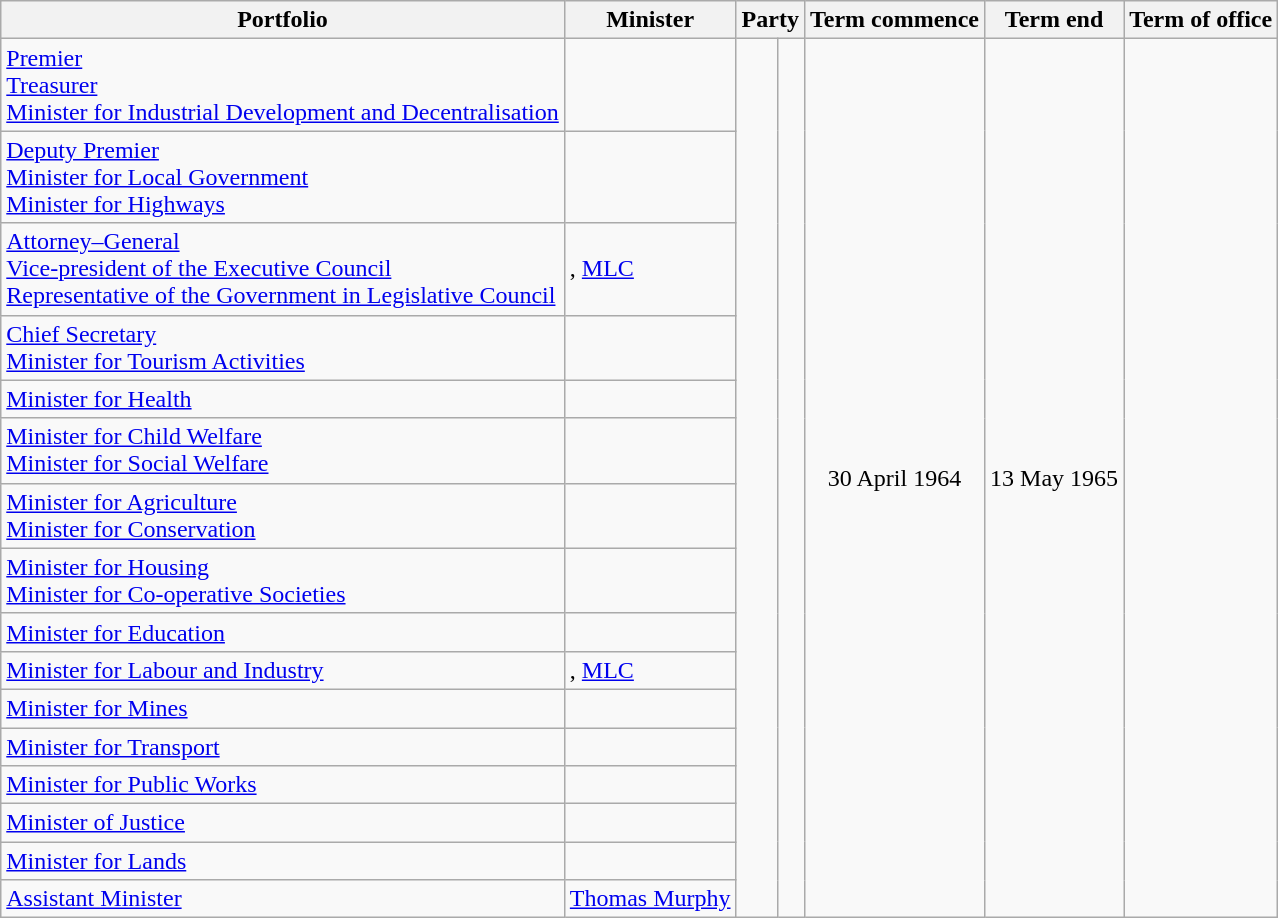<table class="wikitable sortable">
<tr>
<th>Portfolio</th>
<th>Minister</th>
<th colspan=2>Party</th>
<th>Term commence</th>
<th>Term end</th>
<th>Term of office</th>
</tr>
<tr>
<td><a href='#'>Premier</a><br><a href='#'>Treasurer</a><br><a href='#'>Minister for Industrial Development and Decentralisation</a></td>
<td></td>
<td rowspan=16 > </td>
<td rowspan=16></td>
<td rowspan=16 align="center">30 April 1964</td>
<td rowspan=16 align="center">13 May 1965</td>
<td rowspan=16 align="center"></td>
</tr>
<tr>
<td><a href='#'>Deputy Premier</a><br><a href='#'>Minister for Local Government</a><br><a href='#'>Minister for Highways</a></td>
<td></td>
</tr>
<tr>
<td><a href='#'>Attorney–General</a><br><a href='#'>Vice-president of the Executive Council</a><br><a href='#'>Representative of the Government in Legislative Council</a></td>
<td>, <a href='#'>MLC</a></td>
</tr>
<tr>
<td><a href='#'>Chief Secretary</a><br><a href='#'>Minister for Tourism Activities</a></td>
<td></td>
</tr>
<tr>
<td><a href='#'>Minister for Health</a></td>
<td></td>
</tr>
<tr>
<td><a href='#'>Minister for Child Welfare</a><br><a href='#'>Minister for Social Welfare</a></td>
<td></td>
</tr>
<tr>
<td><a href='#'>Minister for Agriculture</a><br><a href='#'>Minister for Conservation</a></td>
<td></td>
</tr>
<tr>
<td><a href='#'>Minister for Housing</a><br><a href='#'>Minister for Co-operative Societies</a></td>
<td></td>
</tr>
<tr>
<td><a href='#'>Minister for Education</a></td>
<td></td>
</tr>
<tr>
<td><a href='#'>Minister for Labour and Industry</a></td>
<td>, <a href='#'>MLC</a></td>
</tr>
<tr>
<td><a href='#'>Minister for Mines</a></td>
<td></td>
</tr>
<tr>
<td><a href='#'>Minister for Transport</a></td>
<td></td>
</tr>
<tr>
<td><a href='#'>Minister for Public Works</a></td>
<td></td>
</tr>
<tr>
<td><a href='#'>Minister of Justice</a></td>
<td></td>
</tr>
<tr>
<td><a href='#'>Minister for Lands</a></td>
<td></td>
</tr>
<tr>
<td><a href='#'>Assistant Minister</a></td>
<td><a href='#'>Thomas Murphy</a></td>
</tr>
</table>
